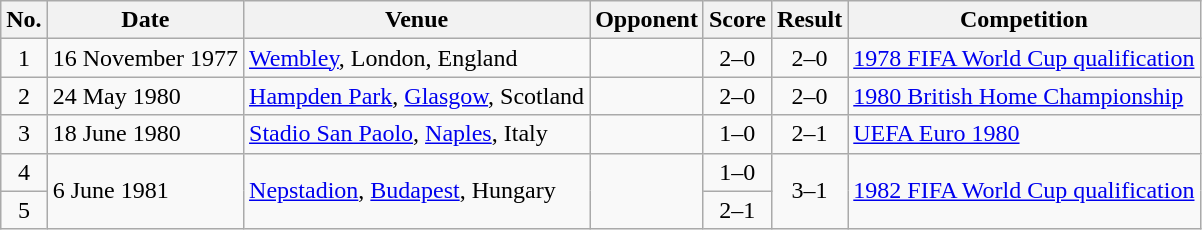<table class="wikitable sortable">
<tr>
<th scope="col">No.</th>
<th scope="col">Date</th>
<th scope="col">Venue</th>
<th scope="col">Opponent</th>
<th scope="col">Score</th>
<th scope="col">Result</th>
<th scope="col">Competition</th>
</tr>
<tr>
<td align="center">1</td>
<td>16 November 1977</td>
<td><a href='#'>Wembley</a>, London, England</td>
<td></td>
<td align="center">2–0</td>
<td align="center">2–0</td>
<td><a href='#'>1978 FIFA World Cup qualification</a></td>
</tr>
<tr>
<td align="center">2</td>
<td>24 May 1980</td>
<td><a href='#'>Hampden Park</a>, <a href='#'>Glasgow</a>, Scotland</td>
<td></td>
<td align="center">2–0</td>
<td align="center">2–0</td>
<td><a href='#'>1980 British Home Championship</a></td>
</tr>
<tr>
<td align="center">3</td>
<td>18 June 1980</td>
<td><a href='#'>Stadio San Paolo</a>, <a href='#'>Naples</a>, Italy</td>
<td></td>
<td align="center">1–0</td>
<td align="center">2–1</td>
<td><a href='#'>UEFA Euro 1980</a></td>
</tr>
<tr>
<td align="center">4</td>
<td rowspan="2">6 June 1981</td>
<td rowspan="2"><a href='#'>Nepstadion</a>, <a href='#'>Budapest</a>, Hungary</td>
<td rowspan="2"></td>
<td align="center">1–0</td>
<td rowspan="2" align="center">3–1</td>
<td rowspan="2"><a href='#'>1982 FIFA World Cup qualification</a></td>
</tr>
<tr>
<td align="center">5</td>
<td align="center">2–1</td>
</tr>
</table>
